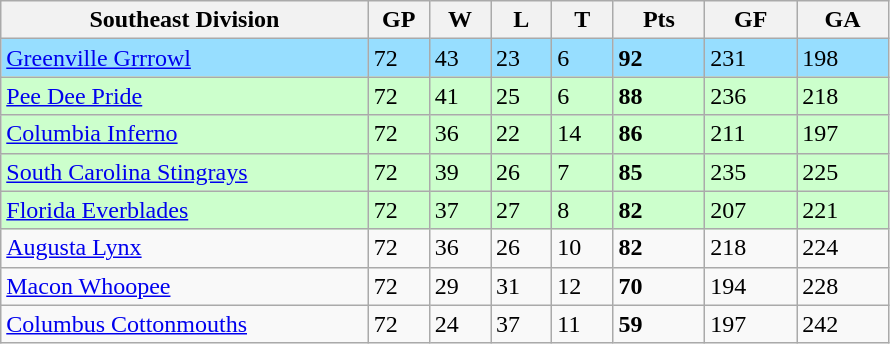<table class="wikitable">
<tr>
<th bgcolor="#DDDDFF" width="30%">Southeast Division</th>
<th bgcolor="#DDDDFF" width="5%">GP</th>
<th bgcolor="#DDDDFF" width="5%">W</th>
<th bgcolor="#DDDDFF" width="5%">L</th>
<th bgcolor="#DDDDFF" width="5%">T</th>
<th bgcolor="#DDDDFF" width="7.5%">Pts</th>
<th bgcolor="#DDDDFF" width="7.5%">GF</th>
<th bgcolor="#DDDDFF" width="7.5%">GA</th>
</tr>
<tr bgcolor="#97DEFF">
<td><a href='#'>Greenville Grrrowl</a></td>
<td>72</td>
<td>43</td>
<td>23</td>
<td>6</td>
<td><strong>92</strong></td>
<td>231</td>
<td>198</td>
</tr>
<tr bgcolor="#ccffcc">
<td><a href='#'>Pee Dee Pride</a></td>
<td>72</td>
<td>41</td>
<td>25</td>
<td>6</td>
<td><strong>88</strong></td>
<td>236</td>
<td>218</td>
</tr>
<tr bgcolor="#ccffcc">
<td><a href='#'>Columbia Inferno</a></td>
<td>72</td>
<td>36</td>
<td>22</td>
<td>14</td>
<td><strong>86</strong></td>
<td>211</td>
<td>197</td>
</tr>
<tr bgcolor="#ccffcc">
<td><a href='#'>South Carolina Stingrays</a></td>
<td>72</td>
<td>39</td>
<td>26</td>
<td>7</td>
<td><strong>85</strong></td>
<td>235</td>
<td>225</td>
</tr>
<tr bgcolor="#ccffcc">
<td><a href='#'>Florida Everblades</a></td>
<td>72</td>
<td>37</td>
<td>27</td>
<td>8</td>
<td><strong>82</strong></td>
<td>207</td>
<td>221</td>
</tr>
<tr>
<td><a href='#'>Augusta Lynx</a></td>
<td>72</td>
<td>36</td>
<td>26</td>
<td>10</td>
<td><strong>82</strong></td>
<td>218</td>
<td>224</td>
</tr>
<tr>
<td><a href='#'>Macon Whoopee</a></td>
<td>72</td>
<td>29</td>
<td>31</td>
<td>12</td>
<td><strong>70</strong></td>
<td>194</td>
<td>228</td>
</tr>
<tr>
<td><a href='#'>Columbus Cottonmouths</a></td>
<td>72</td>
<td>24</td>
<td>37</td>
<td>11</td>
<td><strong>59</strong></td>
<td>197</td>
<td>242</td>
</tr>
</table>
